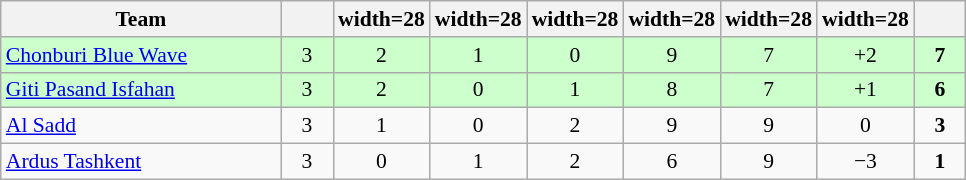<table class="wikitable" style="text-align: center; font-size: 90%;">
<tr>
<th width="180">Team</th>
<th width=28></th>
<th>width=28</th>
<th>width=28</th>
<th>width=28</th>
<th>width=28</th>
<th>width=28</th>
<th>width=28</th>
<th width=28></th>
</tr>
<tr align=center bgcolor="ccffcc">
<td style="text-align:left;"> <a href='#'>Chonburi Blue Wave</a></td>
<td>3</td>
<td>2</td>
<td>1</td>
<td>0</td>
<td>9</td>
<td>7</td>
<td>+2</td>
<td><strong>7</strong></td>
</tr>
<tr align=center bgcolor="ccffcc">
<td style="text-align:left;"> <a href='#'>Giti Pasand Isfahan</a></td>
<td>3</td>
<td>2</td>
<td>0</td>
<td>1</td>
<td>8</td>
<td>7</td>
<td>+1</td>
<td><strong>6</strong></td>
</tr>
<tr>
<td style="text-align:left;"> <a href='#'>Al Sadd</a></td>
<td>3</td>
<td>1</td>
<td>0</td>
<td>2</td>
<td>9</td>
<td>9</td>
<td>0</td>
<td><strong>3</strong></td>
</tr>
<tr>
<td style="text-align:left;"> <a href='#'>Ardus Tashkent</a></td>
<td>3</td>
<td>0</td>
<td>1</td>
<td>2</td>
<td>6</td>
<td>9</td>
<td>−3</td>
<td><strong>1</strong></td>
</tr>
</table>
